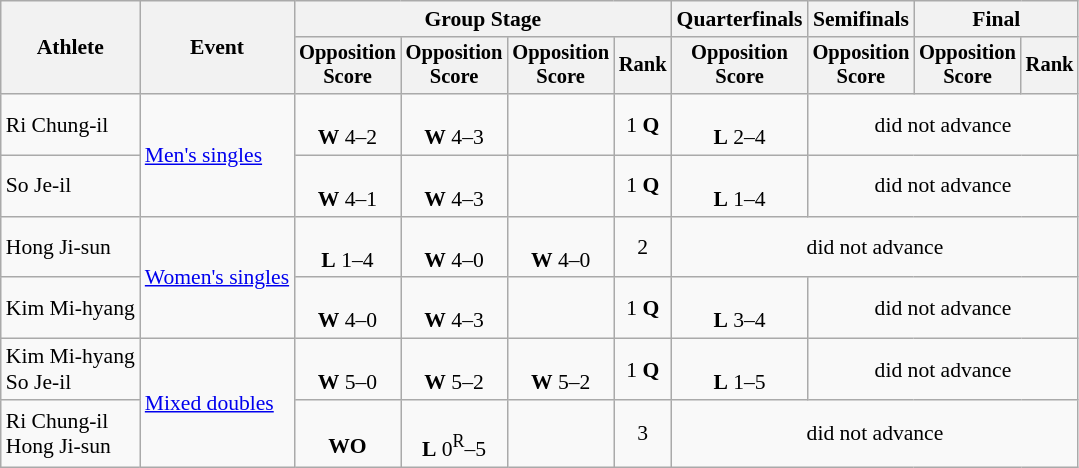<table class=wikitable style=font-size:90%;text-align:center>
<tr>
<th rowspan=2>Athlete</th>
<th rowspan=2>Event</th>
<th colspan=4>Group Stage</th>
<th>Quarterfinals</th>
<th>Semifinals</th>
<th colspan=2>Final</th>
</tr>
<tr style="font-size:95%">
<th>Opposition<br>Score</th>
<th>Opposition<br>Score</th>
<th>Opposition<br>Score</th>
<th>Rank</th>
<th>Opposition<br>Score</th>
<th>Opposition<br>Score</th>
<th>Opposition<br>Score</th>
<th>Rank</th>
</tr>
<tr>
<td align=left>Ri Chung-il</td>
<td align=left rowspan=2><a href='#'>Men's singles</a></td>
<td><br><strong>W</strong> 4–2</td>
<td><br><strong>W</strong> 4–3</td>
<td></td>
<td>1 <strong>Q</strong></td>
<td><br><strong>L</strong> 2–4</td>
<td colspan=3>did not advance</td>
</tr>
<tr>
<td align=left>So Je-il</td>
<td><br><strong>W</strong> 4–1</td>
<td><br><strong>W</strong> 4–3</td>
<td></td>
<td>1 <strong>Q</strong></td>
<td><br><strong>L</strong> 1–4</td>
<td colspan=3>did not advance</td>
</tr>
<tr>
<td align=left>Hong Ji-sun</td>
<td align=left rowspan=2><a href='#'>Women's singles</a></td>
<td><br><strong>L</strong> 1–4</td>
<td><br><strong>W</strong> 4–0</td>
<td><br><strong>W</strong> 4–0</td>
<td>2</td>
<td colspan=4>did not advance</td>
</tr>
<tr>
<td align=left>Kim Mi-hyang</td>
<td><br><strong>W</strong> 4–0</td>
<td><br><strong>W</strong> 4–3</td>
<td></td>
<td>1 <strong>Q</strong></td>
<td><br><strong>L</strong> 3–4</td>
<td colspan=3>did not advance</td>
</tr>
<tr>
<td align=left>Kim Mi-hyang<br>So Je-il</td>
<td align=left rowspan=2><a href='#'>Mixed doubles</a></td>
<td><br><strong>W</strong> 5–0</td>
<td><br><strong>W</strong> 5–2</td>
<td><br><strong>W</strong> 5–2</td>
<td>1 <strong>Q</strong></td>
<td><br><strong>L</strong> 1–5</td>
<td colspan=3>did not advance</td>
</tr>
<tr>
<td align=left>Ri Chung-il<br>Hong Ji-sun</td>
<td><br><strong>WO</strong></td>
<td><br><strong>L</strong> 0<sup>R</sup>–5</td>
<td></td>
<td>3</td>
<td colspan=4>did not advance</td>
</tr>
</table>
